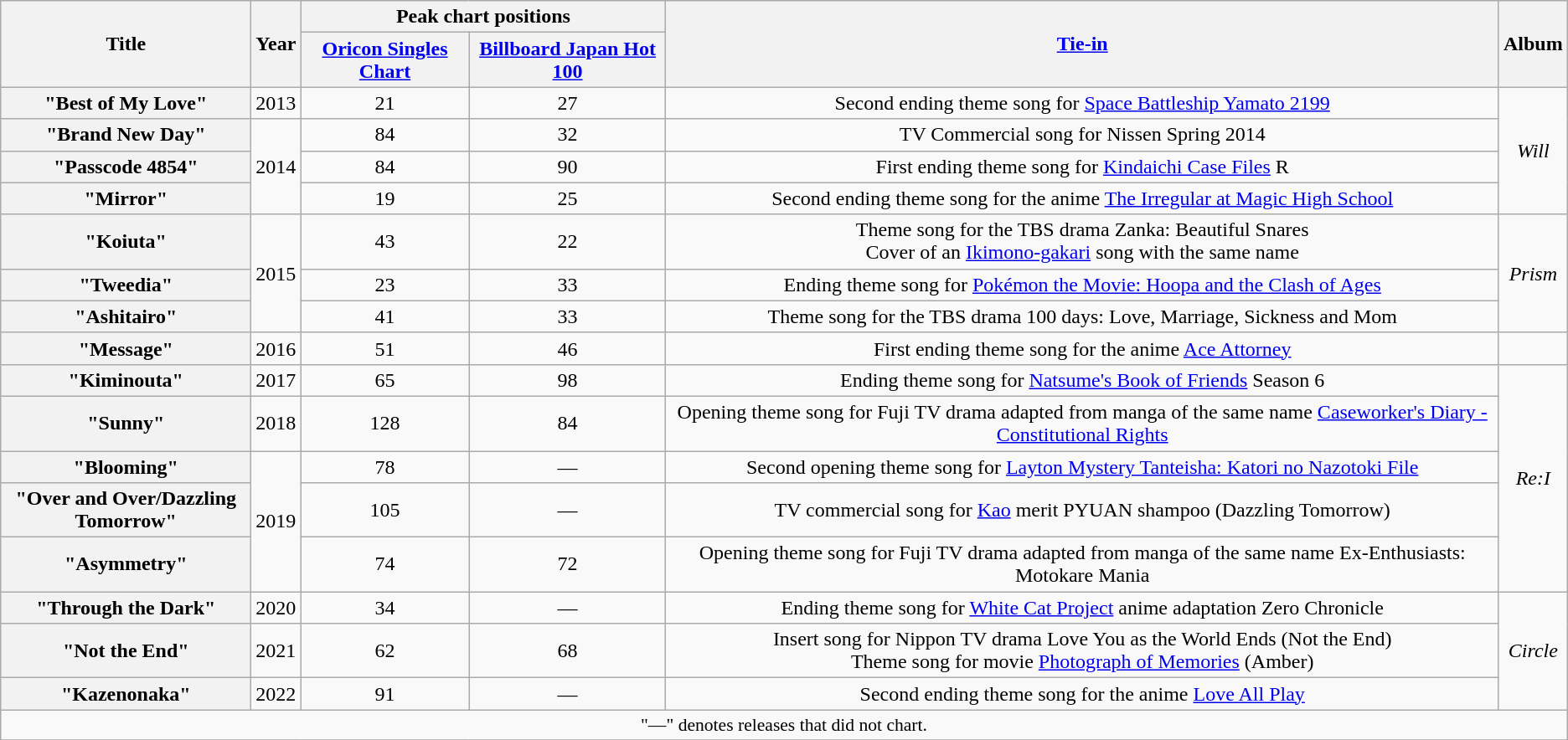<table class="wikitable plainrowheaders" style="text-align:center;">
<tr>
<th scope="col" rowspan="2" style="width:12em;">Title</th>
<th scope="col" rowspan="2">Year</th>
<th scope="col" colspan="2">Peak chart positions</th>
<th scope="col" rowspan="2"><a href='#'>Tie-in</a></th>
<th scope="col" rowspan="2">Album</th>
</tr>
<tr>
<th scope="col"><a href='#'>Oricon Singles Chart</a></th>
<th scope="col"><a href='#'>Billboard Japan Hot 100</a></th>
</tr>
<tr>
<th scope="row">"Best of My Love"</th>
<td>2013</td>
<td>21</td>
<td>27</td>
<td>Second ending theme song for <a href='#'>Space Battleship Yamato 2199</a></td>
<td rowspan="4"><em>Will</em></td>
</tr>
<tr>
<th scope="row">"Brand New Day"</th>
<td rowspan="3">2014</td>
<td>84</td>
<td>32</td>
<td>TV Commercial song for Nissen Spring 2014</td>
</tr>
<tr>
<th scope="row">"Passcode 4854"</th>
<td>84</td>
<td>90</td>
<td>First ending theme song for <a href='#'>Kindaichi Case Files</a> R</td>
</tr>
<tr>
<th scope="row">"Mirror"</th>
<td>19</td>
<td>25</td>
<td>Second ending theme song for the anime <a href='#'>The Irregular at Magic High School</a></td>
</tr>
<tr>
<th scope="row">"Koiuta"</th>
<td rowspan="3">2015</td>
<td>43</td>
<td>22</td>
<td>Theme song for the TBS drama Zanka: Beautiful Snares<br>Cover of an <a href='#'>Ikimono-gakari</a> song with the same name</td>
<td rowspan="3"><em>Prism</em></td>
</tr>
<tr>
<th scope="row">"Tweedia"</th>
<td>23</td>
<td>33</td>
<td>Ending theme song for <a href='#'>Pokémon the Movie: Hoopa and the Clash of Ages</a></td>
</tr>
<tr>
<th scope="row">"Ashitairo"</th>
<td>41</td>
<td>33</td>
<td>Theme song for the TBS drama 100 days: Love, Marriage, Sickness and Mom</td>
</tr>
<tr>
<th scope="row">"Message"</th>
<td>2016</td>
<td>51</td>
<td>46</td>
<td>First ending theme song for the anime <a href='#'>Ace Attorney</a></td>
<td></td>
</tr>
<tr>
<th scope="row">"Kiminouta"</th>
<td>2017</td>
<td>65</td>
<td>98</td>
<td>Ending theme song for <a href='#'>Natsume's Book of Friends</a> Season 6</td>
<td rowspan="5"><em>Re:I</em></td>
</tr>
<tr>
<th scope="row">"Sunny"</th>
<td>2018</td>
<td>128</td>
<td>84</td>
<td>Opening theme song for Fuji TV drama adapted from manga of the same name <a href='#'>Caseworker's Diary - Constitutional Rights</a></td>
</tr>
<tr>
<th scope="row">"Blooming"</th>
<td rowspan="3">2019</td>
<td>78</td>
<td>—</td>
<td>Second opening theme song for <a href='#'>Layton Mystery Tanteisha: Katori no Nazotoki File</a></td>
</tr>
<tr>
<th scope="row">"Over and Over/Dazzling Tomorrow"</th>
<td>105</td>
<td>—</td>
<td>TV commercial song for <a href='#'>Kao</a> merit PYUAN shampoo (Dazzling Tomorrow)</td>
</tr>
<tr>
<th scope="row">"Asymmetry"</th>
<td>74</td>
<td>72</td>
<td>Opening theme song for Fuji TV drama adapted from manga of the same name Ex-Enthusiasts: Motokare Mania</td>
</tr>
<tr>
<th scope="row">"Through the Dark"</th>
<td>2020</td>
<td>34</td>
<td>—</td>
<td>Ending theme song for <a href='#'>White Cat Project</a> anime adaptation Zero Chronicle</td>
<td rowspan="3"><em>Circle</em></td>
</tr>
<tr>
<th scope="row">"Not the End"</th>
<td>2021</td>
<td>62</td>
<td>68</td>
<td>Insert song for Nippon TV drama Love You as the World Ends (Not the End)<br>Theme song for movie <a href='#'>Photograph of Memories</a> (Amber)</td>
</tr>
<tr>
<th scope="row">"Kazenonaka"</th>
<td>2022</td>
<td>91</td>
<td>—</td>
<td>Second ending theme song for the anime <a href='#'>Love All Play</a></td>
</tr>
<tr>
<td colspan="7" style="font-size:90%;">"—" denotes releases that did not chart.</td>
</tr>
<tr>
</tr>
</table>
